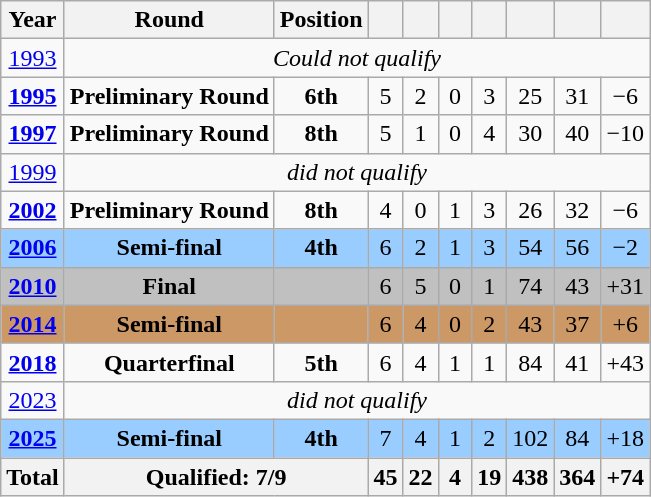<table class="wikitable" style="text-align: center;">
<tr>
<th>Year</th>
<th>Round</th>
<th>Position</th>
<th width="15"></th>
<th width="15"></th>
<th width="15"></th>
<th width="15"></th>
<th></th>
<th></th>
<th></th>
</tr>
<tr>
<td> <a href='#'>1993</a></td>
<td colspan="9"><em>Could not qualify</em></td>
</tr>
<tr>
<td> <strong><a href='#'>1995</a></strong></td>
<td><strong>Preliminary Round</strong></td>
<td><strong>6th</strong></td>
<td>5</td>
<td>2</td>
<td>0</td>
<td>3</td>
<td>25</td>
<td>31</td>
<td>−6</td>
</tr>
<tr>
<td> <strong><a href='#'>1997</a></strong></td>
<td><strong>Preliminary Round</strong></td>
<td><strong>8th</strong></td>
<td>5</td>
<td>1</td>
<td>0</td>
<td>4</td>
<td>30</td>
<td>40</td>
<td>−10</td>
</tr>
<tr>
<td> <a href='#'>1999</a></td>
<td colspan="9"><em>did not qualify</em></td>
</tr>
<tr>
<td> <strong><a href='#'>2002</a></strong></td>
<td><strong>Preliminary Round</strong></td>
<td><strong>8th</strong></td>
<td>4</td>
<td>0</td>
<td>1</td>
<td>3</td>
<td>26</td>
<td>32</td>
<td>−6</td>
</tr>
<tr style="background:#9acdff;">
<td> <strong><a href='#'>2006</a></strong></td>
<td><strong>Semi-final</strong></td>
<td><strong>4th</strong></td>
<td>6</td>
<td>2</td>
<td>1</td>
<td>3</td>
<td>54</td>
<td>56</td>
<td>−2</td>
</tr>
<tr style="background:silver;">
<td> <strong><a href='#'>2010</a></strong></td>
<td><strong>Final</strong></td>
<td></td>
<td>6</td>
<td>5</td>
<td>0</td>
<td>1</td>
<td>74</td>
<td>43</td>
<td>+31</td>
</tr>
<tr style="background:#c96;">
<td> <strong><a href='#'>2014</a></strong></td>
<td><strong>Semi-final</strong></td>
<td></td>
<td>6</td>
<td>4</td>
<td>0</td>
<td>2</td>
<td>43</td>
<td>37</td>
<td>+6</td>
</tr>
<tr>
<td> <strong><a href='#'>2018</a></strong></td>
<td><strong>Quarterfinal</strong></td>
<td><strong>5th</strong></td>
<td>6</td>
<td>4</td>
<td>1</td>
<td>1</td>
<td>84</td>
<td>41</td>
<td>+43</td>
</tr>
<tr>
<td> <a href='#'>2023</a></td>
<td colspan="9"><em>did not qualify</em></td>
</tr>
<tr style="background:#9acdff;">
<td> <strong><a href='#'>2025</a></strong></td>
<td><strong>Semi-final</strong></td>
<td><strong>4th</strong></td>
<td>7</td>
<td>4</td>
<td>1</td>
<td>2</td>
<td>102</td>
<td>84</td>
<td>+18</td>
</tr>
<tr>
<th>Total</th>
<th colspan="2">Qualified: 7/9</th>
<th>45</th>
<th>22</th>
<th>4</th>
<th>19</th>
<th>438</th>
<th>364</th>
<th>+74</th>
</tr>
</table>
